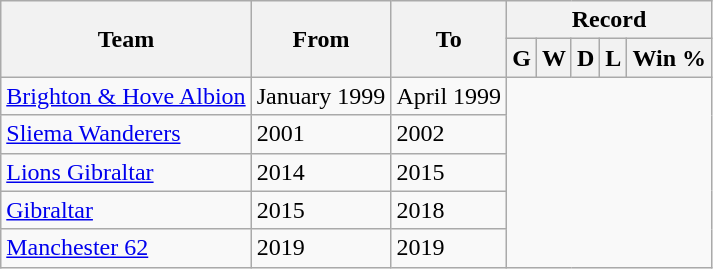<table class="wikitable" style="text-align: center">
<tr>
<th rowspan="2">Team</th>
<th rowspan="2">From</th>
<th rowspan="2">To</th>
<th colspan="5">Record</th>
</tr>
<tr>
<th>G</th>
<th>W</th>
<th>D</th>
<th>L</th>
<th>Win %</th>
</tr>
<tr>
<td align=left><a href='#'>Brighton & Hove Albion</a></td>
<td align=left>January 1999</td>
<td align=left>April 1999<br></td>
</tr>
<tr>
<td align=left><a href='#'>Sliema Wanderers</a></td>
<td align=left>2001</td>
<td align=left>2002<br></td>
</tr>
<tr>
<td align=left><a href='#'>Lions Gibraltar</a></td>
<td align=left>2014</td>
<td align=left>2015<br></td>
</tr>
<tr>
<td align=left><a href='#'>Gibraltar</a></td>
<td align=left>2015</td>
<td align=left>2018<br></td>
</tr>
<tr>
<td align=left><a href='#'>Manchester 62</a></td>
<td align=left>2019</td>
<td align=left>2019<br></td>
</tr>
</table>
